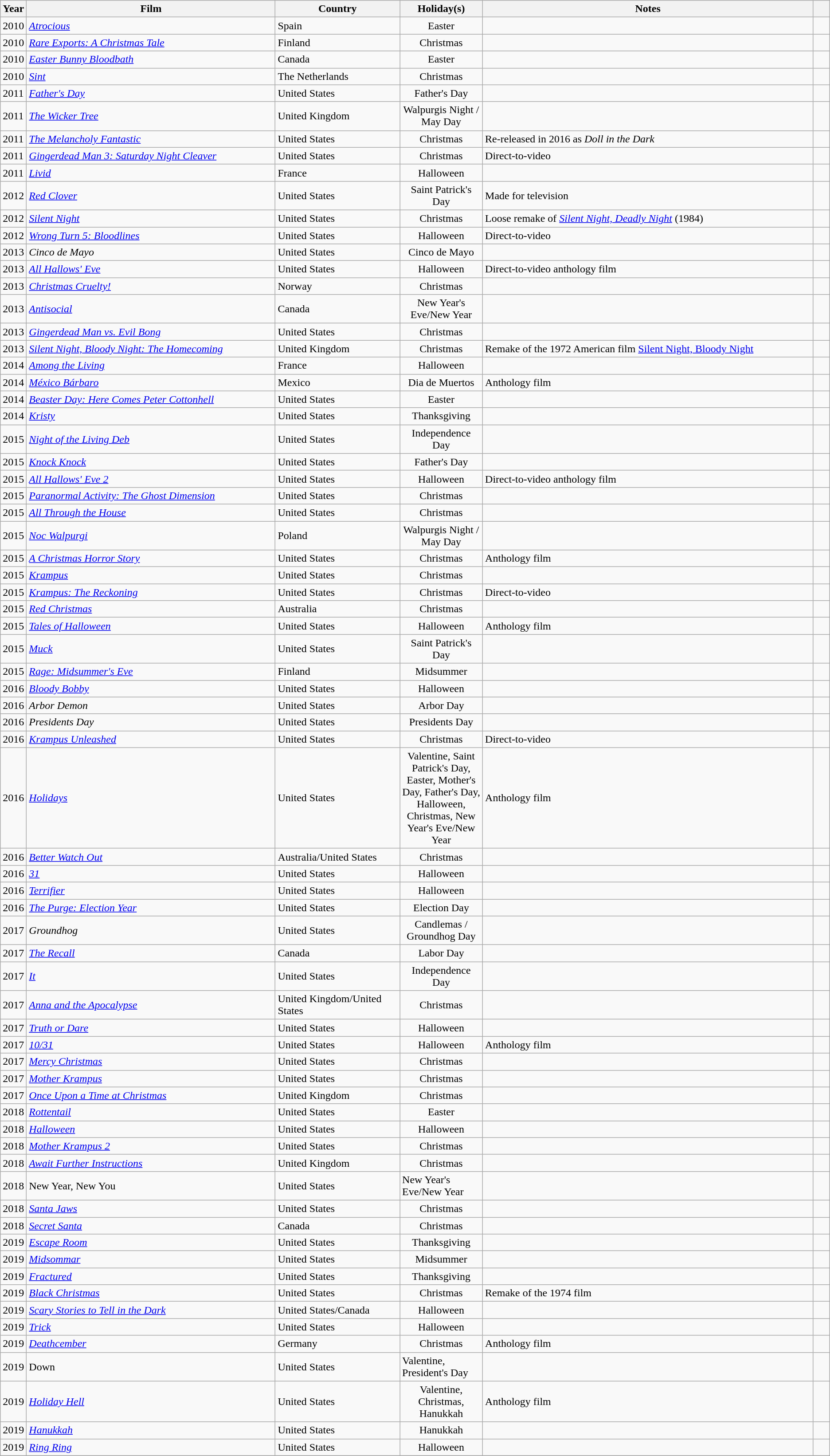<table class="wikitable plainrowheaders sortable">
<tr>
<th style=width:3%>Year</th>
<th style=width:30%>Film</th>
<th style=width:15%>Country</th>
<th style=width:10%>Holiday(s)</th>
<th>Notes</th>
<th style=width:2%></th>
</tr>
<tr>
<td>2010</td>
<td><em><a href='#'>Atrocious</a></em></td>
<td>Spain</td>
<td align=center>Easter</td>
<td></td>
<td align=center></td>
</tr>
<tr>
<td>2010</td>
<td><em><a href='#'>Rare Exports: A Christmas Tale</a></em></td>
<td>Finland</td>
<td align=center>Christmas</td>
<td></td>
<td align=center></td>
</tr>
<tr>
<td>2010</td>
<td><em><a href='#'>Easter Bunny Bloodbath</a></em></td>
<td>Canada</td>
<td align=center>Easter</td>
<td></td>
<td align=center></td>
</tr>
<tr>
<td>2010</td>
<td><em><a href='#'>Sint</a></em></td>
<td>The Netherlands</td>
<td align=center>Christmas</td>
<td></td>
<td align=center></td>
</tr>
<tr>
<td>2011</td>
<td><em><a href='#'>Father's Day</a></em></td>
<td>United States</td>
<td align=center>Father's Day</td>
<td></td>
<td align=center></td>
</tr>
<tr>
<td>2011</td>
<td><em><a href='#'>The Wicker Tree</a></em></td>
<td>United Kingdom</td>
<td align=center>Walpurgis Night / May Day</td>
<td></td>
<td align=center></td>
</tr>
<tr>
<td>2011</td>
<td><em><a href='#'>The Melancholy Fantastic</a></em></td>
<td>United States</td>
<td align=center>Christmas</td>
<td>Re-released in 2016 as <em>Doll in the Dark</em></td>
<td align=center></td>
</tr>
<tr>
<td>2011</td>
<td><em><a href='#'>Gingerdead Man 3: Saturday Night Cleaver</a></em></td>
<td>United States</td>
<td align=center>Christmas</td>
<td>Direct-to-video</td>
<td align=center></td>
</tr>
<tr>
<td>2011</td>
<td><em><a href='#'>Livid</a></em></td>
<td>France</td>
<td align=center>Halloween</td>
<td></td>
<td align=center></td>
</tr>
<tr>
<td>2012</td>
<td><em><a href='#'>Red Clover</a></em></td>
<td>United States</td>
<td align=center>Saint Patrick's Day</td>
<td>Made for television</td>
<td align=center></td>
</tr>
<tr>
<td>2012</td>
<td><em><a href='#'>Silent Night</a></em></td>
<td>United States</td>
<td align=center>Christmas</td>
<td>Loose remake of <em><a href='#'>Silent Night, Deadly Night</a></em> (1984)</td>
<td align=center></td>
</tr>
<tr>
<td>2012</td>
<td><em><a href='#'>Wrong Turn 5: Bloodlines</a></em></td>
<td>United States</td>
<td align=center>Halloween</td>
<td>Direct-to-video</td>
<td align=center></td>
</tr>
<tr>
<td>2013</td>
<td><em>Cinco de Mayo</em></td>
<td>United States</td>
<td align=center>Cinco de Mayo</td>
<td></td>
<td></td>
</tr>
<tr>
<td>2013</td>
<td><em><a href='#'>All Hallows' Eve</a></em></td>
<td>United States</td>
<td align=center>Halloween</td>
<td>Direct-to-video anthology film</td>
<td align=center></td>
</tr>
<tr>
<td>2013</td>
<td><em><a href='#'>Christmas Cruelty!</a></em></td>
<td>Norway</td>
<td align=center>Christmas</td>
<td></td>
<td align=center></td>
</tr>
<tr>
<td>2013</td>
<td><em><a href='#'>Antisocial</a></em></td>
<td>Canada</td>
<td align=center>New Year's Eve/New Year</td>
<td></td>
<td align=center></td>
</tr>
<tr>
<td>2013</td>
<td><em><a href='#'>Gingerdead Man vs. Evil Bong</a></em></td>
<td>United States</td>
<td align=center>Christmas</td>
<td></td>
<td align=center></td>
</tr>
<tr>
<td>2013</td>
<td><em><a href='#'>Silent Night, Bloody Night: The Homecoming</a></em></td>
<td>United Kingdom</td>
<td align=center>Christmas</td>
<td>Remake of the 1972 American film <a href='#'>Silent Night, Bloody Night</a></td>
<td align=center></td>
</tr>
<tr>
<td>2014</td>
<td><em><a href='#'>Among the Living</a></em></td>
<td>France</td>
<td align=center>Halloween</td>
<td></td>
<td align=center></td>
</tr>
<tr>
<td>2014</td>
<td><em><a href='#'>México Bárbaro</a></em></td>
<td>Mexico</td>
<td align=center>Dia de Muertos</td>
<td>Anthology film</td>
<td align=center></td>
</tr>
<tr>
<td>2014</td>
<td><em><a href='#'>Beaster Day: Here Comes Peter Cottonhell</a></em></td>
<td>United States</td>
<td align=center>Easter</td>
<td></td>
<td align=center></td>
</tr>
<tr>
<td>2014</td>
<td><em><a href='#'>Kristy</a></em></td>
<td>United States</td>
<td align=center>Thanksgiving</td>
<td></td>
<td align=center></td>
</tr>
<tr>
<td>2015</td>
<td><em><a href='#'>Night of the Living Deb</a></em></td>
<td>United States</td>
<td align=center>Independence Day</td>
<td></td>
<td align=center></td>
</tr>
<tr>
<td>2015</td>
<td><em><a href='#'>Knock Knock</a></em></td>
<td>United States</td>
<td align=center>Father's Day</td>
<td></td>
<td align=center></td>
</tr>
<tr>
<td>2015</td>
<td><em><a href='#'>All Hallows' Eve 2</a></em></td>
<td>United States</td>
<td align=center>Halloween</td>
<td>Direct-to-video anthology film</td>
<td align=center></td>
</tr>
<tr>
<td>2015</td>
<td><em><a href='#'>Paranormal Activity: The Ghost Dimension</a></em></td>
<td>United States</td>
<td align=center>Christmas</td>
<td></td>
<td align=center></td>
</tr>
<tr>
<td>2015</td>
<td><em><a href='#'>All Through the House</a></em></td>
<td>United States</td>
<td align=center>Christmas</td>
<td></td>
<td align=center></td>
</tr>
<tr>
<td>2015</td>
<td><em><a href='#'>Noc Walpurgi</a></em></td>
<td>Poland</td>
<td align=center>Walpurgis Night / May Day</td>
<td></td>
<td align=center></td>
</tr>
<tr>
<td>2015</td>
<td><em><a href='#'>A Christmas Horror Story</a></em></td>
<td>United States</td>
<td align=center>Christmas</td>
<td>Anthology film</td>
<td align=center></td>
</tr>
<tr>
<td>2015</td>
<td><em><a href='#'>Krampus</a></em></td>
<td>United States</td>
<td align=center>Christmas</td>
<td></td>
<td align=center></td>
</tr>
<tr>
<td>2015</td>
<td><em><a href='#'>Krampus: The Reckoning</a></em></td>
<td>United States</td>
<td align=center>Christmas</td>
<td>Direct-to-video</td>
<td align=center></td>
</tr>
<tr>
<td>2015</td>
<td><em><a href='#'>Red Christmas</a></em></td>
<td>Australia</td>
<td align=center>Christmas</td>
<td></td>
<td align=center></td>
</tr>
<tr>
<td>2015</td>
<td><em><a href='#'>Tales of Halloween</a></em></td>
<td>United States</td>
<td align=center>Halloween</td>
<td>Anthology film</td>
<td align=center></td>
</tr>
<tr>
<td>2015</td>
<td><em><a href='#'>Muck</a></em></td>
<td>United States</td>
<td align=center>Saint Patrick's Day</td>
<td></td>
<td align=center></td>
</tr>
<tr>
<td>2015</td>
<td><em><a href='#'>Rage: Midsummer's Eve</a></em></td>
<td>Finland</td>
<td align=center>Midsummer</td>
<td></td>
<td align=center></td>
</tr>
<tr>
<td>2016</td>
<td><em><a href='#'>Bloody Bobby</a></em></td>
<td>United States</td>
<td align=center>Halloween</td>
<td></td>
<td align=center></td>
</tr>
<tr>
<td>2016</td>
<td><em>Arbor Demon</em></td>
<td>United States</td>
<td align=center>Arbor Day</td>
<td></td>
<td align=center></td>
</tr>
<tr>
<td>2016</td>
<td><em>Presidents Day</em></td>
<td>United States</td>
<td align=center>Presidents Day</td>
<td></td>
<td align=center></td>
</tr>
<tr>
<td>2016</td>
<td><em><a href='#'>Krampus Unleashed</a></em></td>
<td>United States</td>
<td align=center>Christmas</td>
<td>Direct-to-video</td>
<td align=center></td>
</tr>
<tr>
<td>2016</td>
<td><em><a href='#'>Holidays</a></em></td>
<td>United States</td>
<td align=center>Valentine, Saint Patrick's Day, Easter, Mother's Day, Father's Day, Halloween, Christmas, New Year's Eve/New Year</td>
<td>Anthology film</td>
<td align=center></td>
</tr>
<tr>
<td>2016</td>
<td><em><a href='#'>Better Watch Out</a></em></td>
<td>Australia/United States</td>
<td align=center>Christmas</td>
<td></td>
<td align=center></td>
</tr>
<tr>
<td>2016</td>
<td><em><a href='#'>31</a></em></td>
<td>United States</td>
<td align=center>Halloween</td>
<td></td>
<td></td>
</tr>
<tr>
<td>2016</td>
<td><em><a href='#'>Terrifier</a></em></td>
<td>United States</td>
<td align=center>Halloween</td>
<td></td>
<td align=center></td>
</tr>
<tr>
<td>2016</td>
<td><em><a href='#'>The Purge: Election Year</a></em></td>
<td>United States</td>
<td align=center>Election Day</td>
<td></td>
<td></td>
</tr>
<tr>
<td>2017</td>
<td><em>Groundhog</em></td>
<td>United States</td>
<td align=center>Candlemas / Groundhog Day</td>
<td></td>
<td align=center></td>
</tr>
<tr>
<td>2017</td>
<td><em><a href='#'>The Recall</a></em></td>
<td>Canada</td>
<td align=center>Labor Day</td>
<td></td>
<td align=center></td>
</tr>
<tr>
<td>2017</td>
<td><em><a href='#'>It</a></em></td>
<td>United States</td>
<td align=center>Independence Day</td>
<td></td>
<td align=center></td>
</tr>
<tr>
<td>2017</td>
<td><em><a href='#'>Anna and the Apocalypse</a></em></td>
<td>United Kingdom/United States</td>
<td align=center>Christmas</td>
<td></td>
<td align=center></td>
</tr>
<tr>
<td>2017</td>
<td><em><a href='#'>Truth or Dare</a></em></td>
<td>United States</td>
<td align=center>Halloween</td>
<td></td>
<td align=center></td>
</tr>
<tr>
<td>2017</td>
<td><em><a href='#'>10/31</a></em></td>
<td>United States</td>
<td align=center>Halloween</td>
<td>Anthology film</td>
<td align=center></td>
</tr>
<tr>
<td>2017</td>
<td><em><a href='#'>Mercy Christmas</a></em></td>
<td>United States</td>
<td align=center>Christmas</td>
<td></td>
<td align=center></td>
</tr>
<tr>
<td>2017</td>
<td><em><a href='#'>Mother Krampus</a></em></td>
<td>United States</td>
<td align=center>Christmas</td>
<td></td>
<td align=center></td>
</tr>
<tr>
<td>2017</td>
<td><em><a href='#'>Once Upon a Time at Christmas</a></em></td>
<td>United Kingdom</td>
<td align=center>Christmas</td>
<td></td>
<td align=center></td>
</tr>
<tr>
<td>2018</td>
<td><em><a href='#'>Rottentail</a></em></td>
<td>United States</td>
<td align=center>Easter</td>
<td></td>
<td align=center></td>
</tr>
<tr>
<td>2018</td>
<td><em><a href='#'>Halloween</a></em></td>
<td>United States</td>
<td align=center>Halloween</td>
<td></td>
<td align=center></td>
</tr>
<tr>
<td>2018</td>
<td><em><a href='#'>Mother Krampus 2</a></em></td>
<td>United States</td>
<td align=center>Christmas</td>
<td></td>
<td align=center></td>
</tr>
<tr>
<td>2018</td>
<td><em><a href='#'>Await Further Instructions</a></em></td>
<td>United Kingdom</td>
<td align=center>Christmas</td>
<td></td>
<td align=center></td>
</tr>
<tr>
<td>2018</td>
<td>New Year, New You</td>
<td>United States</td>
<td>New Year's Eve/New Year</td>
<td></td>
<td></td>
</tr>
<tr>
<td>2018</td>
<td><em><a href='#'>Santa Jaws</a></em></td>
<td>United States</td>
<td align=center>Christmas</td>
<td></td>
<td align=center></td>
</tr>
<tr>
<td>2018</td>
<td><em><a href='#'>Secret Santa</a></em></td>
<td>Canada</td>
<td align=center>Christmas</td>
<td></td>
<td align=center></td>
</tr>
<tr>
<td>2019</td>
<td><em><a href='#'>Escape Room</a></em></td>
<td>United States</td>
<td align=center>Thanksgiving</td>
<td></td>
<td align=center></td>
</tr>
<tr>
<td>2019</td>
<td><em><a href='#'>Midsommar</a></em></td>
<td>United States</td>
<td align=center>Midsummer</td>
<td></td>
<td align=center></td>
</tr>
<tr>
<td>2019</td>
<td><em><a href='#'>Fractured</a></em></td>
<td>United States</td>
<td align=center>Thanksgiving</td>
<td></td>
<td align=center></td>
</tr>
<tr>
<td>2019</td>
<td><em><a href='#'>Black Christmas</a></em></td>
<td>United States</td>
<td align=center>Christmas</td>
<td>Remake of the 1974 film</td>
<td align=center></td>
</tr>
<tr>
<td>2019</td>
<td><em><a href='#'>Scary Stories to Tell in the Dark</a></em></td>
<td>United States/Canada</td>
<td align=center>Halloween</td>
<td></td>
<td align=center></td>
</tr>
<tr>
<td>2019</td>
<td><em><a href='#'>Trick</a></em></td>
<td>United States</td>
<td align=center>Halloween</td>
<td></td>
<td align=center></td>
</tr>
<tr>
<td>2019</td>
<td><em><a href='#'>Deathcember</a></em></td>
<td>Germany</td>
<td align=center>Christmas</td>
<td>Anthology film</td>
<td align=center></td>
</tr>
<tr>
<td>2019</td>
<td>Down</td>
<td>United States</td>
<td>Valentine, President's Day</td>
<td></td>
<td></td>
</tr>
<tr>
<td>2019</td>
<td><em><a href='#'>Holiday Hell</a></em></td>
<td>United States</td>
<td align=center>Valentine, Christmas, Hanukkah</td>
<td>Anthology film</td>
<td align=center></td>
</tr>
<tr>
<td>2019</td>
<td><em><a href='#'>Hanukkah</a></em></td>
<td>United States</td>
<td align=center>Hanukkah</td>
<td></td>
<td align=center></td>
</tr>
<tr>
<td>2019</td>
<td><em><a href='#'>Ring Ring</a></em></td>
<td>United States</td>
<td align=center>Halloween</td>
<td></td>
<td></td>
</tr>
<tr>
</tr>
</table>
